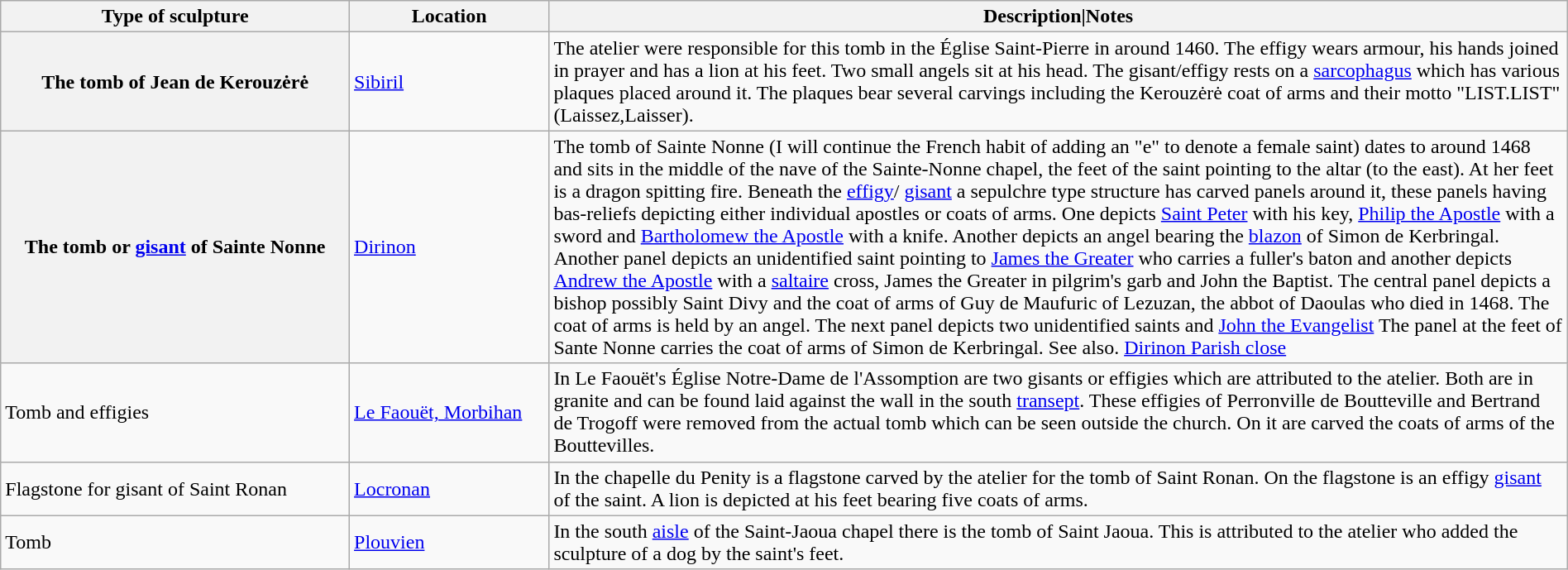<table class="wikitable sortable" style="width:100%; margin-top:0.5em;">
<tr>
<th scope="col">Type of sculpture</th>
<th scope="col">Location</th>
<th scope="col" style="width:65%;">Description|Notes</th>
</tr>
<tr>
<th scope="row">The tomb of Jean de Kerouzėrė</th>
<td><a href='#'>Sibiril</a></td>
<td>The atelier were responsible for this tomb in the Église Saint-Pierre in around 1460. The effigy wears armour, his hands joined in prayer and has a lion at his feet. Two small angels sit at his head. The gisant/effigy rests on a <a href='#'>sarcophagus</a> which has various plaques placed around it. The plaques bear several carvings including the  Kerouzėrė coat of arms and their motto "LIST.LIST" (Laissez,Laisser).</td>
</tr>
<tr>
<th scope="row">The tomb or <a href='#'>gisant</a> of Sainte Nonne</th>
<td><a href='#'>Dirinon</a></td>
<td>The tomb of Sainte Nonne (I will continue the French habit of adding an "e" to denote a female saint) dates to around 1468 and sits in the middle of the nave of the Sainte-Nonne chapel, the feet of the saint pointing to the altar (to the east). At her feet is a dragon spitting fire. Beneath the <a href='#'>effigy</a>/ <a href='#'>gisant</a> a sepulchre type structure has carved panels around it, these panels having bas-reliefs depicting either individual apostles or coats of arms. One depicts <a href='#'>Saint Peter</a> with his key, <a href='#'>Philip the Apostle</a> with a sword and <a href='#'>Bartholomew the Apostle</a> with a knife. Another depicts an angel bearing the <a href='#'>blazon</a> of Simon de Kerbringal. Another panel depicts an unidentified saint pointing to <a href='#'>James the Greater</a> who carries a fuller's baton and another depicts <a href='#'>Andrew the Apostle</a> with a <a href='#'>saltaire</a>  cross, James the Greater in pilgrim's garb and John the Baptist. The central panel depicts a bishop possibly Saint Divy and the coat of arms of Guy de Maufuric of Lezuzan, the abbot of Daoulas who died in 1468. The coat of arms is held by an angel. The next panel depicts two unidentified saints and <a href='#'>John the Evangelist</a>  The panel at the feet of Sante Nonne carries the coat of arms of Simon de Kerbringal. See also. <a href='#'>Dirinon Parish close</a></td>
</tr>
<tr>
<td>Tomb and effigies</td>
<td><a href='#'>Le Faouët, Morbihan</a></td>
<td>In Le Faouët's Église Notre-Dame de l'Assomption are two gisants or effigies which are attributed to the atelier. Both are in granite and can be found laid against the wall in the south <a href='#'>transept</a>. These effigies of Perronville de Boutteville and Bertrand de Trogoff were removed from the actual tomb which can be seen outside the church. On it are carved the coats of arms of the Bouttevilles.<br>
</td>
</tr>
<tr>
<td>Flagstone for gisant of Saint Ronan</td>
<td><a href='#'>Locronan</a></td>
<td>In the chapelle du Penity is a flagstone carved by the atelier for the tomb of Saint Ronan. On the flagstone is an effigy <a href='#'>gisant</a> of the saint. A lion is depicted at his feet bearing five coats of arms.</td>
</tr>
<tr>
<td>Tomb</td>
<td><a href='#'>Plouvien</a></td>
<td>In the south <a href='#'>aisle</a> of the Saint-Jaoua chapel there is the tomb of Saint Jaoua. This is attributed to the atelier who added the sculpture of a dog by the saint's feet.<br></td>
</tr>
</table>
